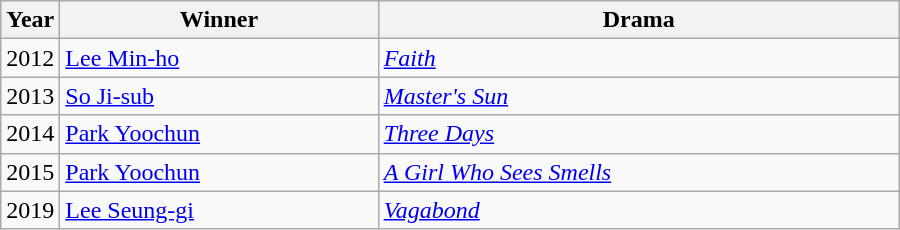<table class="wikitable" style="width:600px">
<tr>
<th width=10>Year</th>
<th>Winner</th>
<th>Drama</th>
</tr>
<tr>
<td>2012</td>
<td><a href='#'>Lee Min-ho</a></td>
<td><em><a href='#'>Faith</a></em></td>
</tr>
<tr>
<td>2013</td>
<td><a href='#'>So Ji-sub</a></td>
<td><em><a href='#'>Master's Sun</a></em></td>
</tr>
<tr>
<td>2014</td>
<td><a href='#'>Park Yoochun</a></td>
<td><em><a href='#'>Three Days</a></em></td>
</tr>
<tr>
<td>2015</td>
<td><a href='#'>Park Yoochun</a></td>
<td><em><a href='#'>A Girl Who Sees Smells</a></em></td>
</tr>
<tr>
<td>2019</td>
<td><a href='#'>Lee Seung-gi</a></td>
<td><em><a href='#'>Vagabond</a></em></td>
</tr>
</table>
